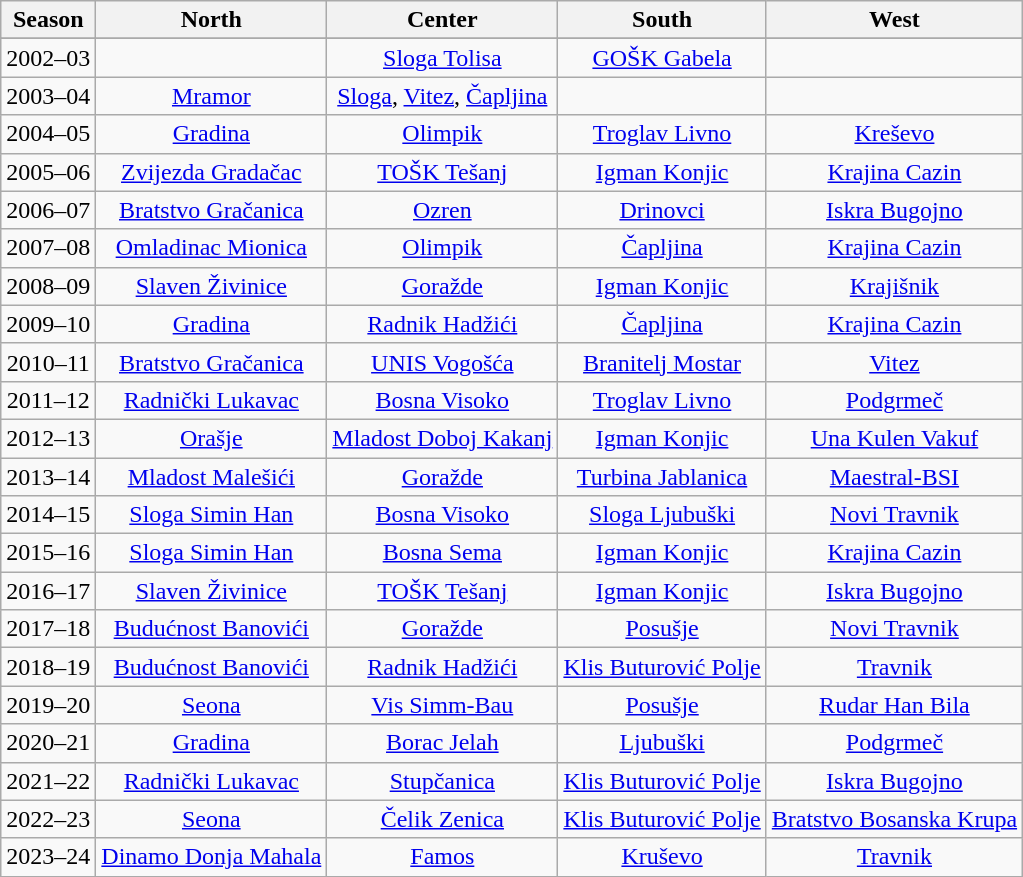<table class="wikitable sortable" style="text-align:center">
<tr>
<th>Season</th>
<th>North</th>
<th>Center</th>
<th>South</th>
<th>West</th>
</tr>
<tr>
</tr>
<tr>
<td>2002–03</td>
<td></td>
<td><a href='#'>Sloga Tolisa</a></td>
<td><a href='#'>GOŠK Gabela</a></td>
<td></td>
</tr>
<tr>
<td>2003–04</td>
<td><a href='#'>Mramor</a></td>
<td><a href='#'>Sloga</a>, <a href='#'>Vitez</a>, <a href='#'>Čapljina</a></td>
<td></td>
<td></td>
</tr>
<tr>
<td>2004–05</td>
<td><a href='#'>Gradina</a></td>
<td><a href='#'>Olimpik</a></td>
<td><a href='#'>Troglav Livno</a></td>
<td><a href='#'>Kreševo</a></td>
</tr>
<tr>
<td>2005–06</td>
<td><a href='#'>Zvijezda Gradačac</a></td>
<td><a href='#'>TOŠK Tešanj</a></td>
<td><a href='#'>Igman Konjic</a></td>
<td><a href='#'>Krajina Cazin</a></td>
</tr>
<tr>
<td>2006–07</td>
<td><a href='#'>Bratstvo Gračanica</a></td>
<td><a href='#'>Ozren</a></td>
<td><a href='#'>Drinovci</a></td>
<td><a href='#'>Iskra Bugojno</a></td>
</tr>
<tr>
<td>2007–08</td>
<td><a href='#'>Omladinac Mionica</a></td>
<td><a href='#'>Olimpik</a></td>
<td><a href='#'>Čapljina</a></td>
<td><a href='#'>Krajina Cazin</a></td>
</tr>
<tr>
<td>2008–09</td>
<td><a href='#'>Slaven Živinice</a></td>
<td><a href='#'>Goražde</a></td>
<td><a href='#'>Igman Konjic</a></td>
<td><a href='#'>Krajišnik</a></td>
</tr>
<tr>
<td>2009–10</td>
<td><a href='#'>Gradina</a></td>
<td><a href='#'>Radnik Hadžići</a></td>
<td><a href='#'>Čapljina</a></td>
<td><a href='#'>Krajina Cazin</a></td>
</tr>
<tr>
<td>2010–11</td>
<td><a href='#'>Bratstvo Gračanica</a></td>
<td><a href='#'>UNIS Vogošća</a></td>
<td><a href='#'>Branitelj Mostar</a></td>
<td><a href='#'>Vitez</a></td>
</tr>
<tr>
<td>2011–12</td>
<td><a href='#'>Radnički Lukavac</a></td>
<td><a href='#'>Bosna Visoko</a></td>
<td><a href='#'>Troglav Livno</a></td>
<td><a href='#'>Podgrmeč</a></td>
</tr>
<tr>
<td>2012–13</td>
<td><a href='#'>Orašje</a></td>
<td><a href='#'>Mladost Doboj Kakanj</a></td>
<td><a href='#'>Igman Konjic</a></td>
<td><a href='#'>Una Kulen Vakuf</a></td>
</tr>
<tr>
<td>2013–14</td>
<td><a href='#'>Mladost Malešići</a></td>
<td><a href='#'>Goražde</a></td>
<td><a href='#'>Turbina Jablanica</a></td>
<td><a href='#'>Maestral-BSI</a></td>
</tr>
<tr>
<td>2014–15</td>
<td><a href='#'>Sloga Simin Han</a></td>
<td><a href='#'>Bosna Visoko</a></td>
<td><a href='#'>Sloga Ljubuški</a></td>
<td><a href='#'>Novi Travnik</a></td>
</tr>
<tr>
<td>2015–16</td>
<td><a href='#'>Sloga Simin Han</a></td>
<td><a href='#'>Bosna Sema</a></td>
<td><a href='#'>Igman Konjic</a></td>
<td><a href='#'>Krajina Cazin</a></td>
</tr>
<tr>
<td>2016–17</td>
<td><a href='#'>Slaven Živinice</a></td>
<td><a href='#'>TOŠK Tešanj</a></td>
<td><a href='#'>Igman Konjic</a></td>
<td><a href='#'>Iskra Bugojno</a></td>
</tr>
<tr>
<td>2017–18</td>
<td><a href='#'>Budućnost Banovići</a></td>
<td><a href='#'>Goražde</a></td>
<td><a href='#'>Posušje</a></td>
<td><a href='#'>Novi Travnik</a></td>
</tr>
<tr>
<td>2018–19</td>
<td><a href='#'>Budućnost Banovići</a></td>
<td><a href='#'>Radnik Hadžići</a></td>
<td><a href='#'>Klis Buturović Polje</a></td>
<td><a href='#'>Travnik</a></td>
</tr>
<tr>
<td>2019–20</td>
<td><a href='#'>Seona</a></td>
<td><a href='#'>Vis Simm-Bau</a></td>
<td><a href='#'>Posušje</a></td>
<td><a href='#'>Rudar Han Bila</a></td>
</tr>
<tr>
<td>2020–21</td>
<td><a href='#'>Gradina</a></td>
<td><a href='#'>Borac Jelah</a></td>
<td><a href='#'>Ljubuški</a></td>
<td><a href='#'>Podgrmeč</a></td>
</tr>
<tr>
<td>2021–22</td>
<td><a href='#'>Radnički Lukavac</a></td>
<td><a href='#'>Stupčanica</a></td>
<td><a href='#'>Klis Buturović Polje</a></td>
<td><a href='#'>Iskra Bugojno</a></td>
</tr>
<tr>
<td>2022–23</td>
<td><a href='#'>Seona</a></td>
<td><a href='#'>Čelik Zenica</a></td>
<td><a href='#'>Klis Buturović Polje</a></td>
<td><a href='#'>Bratstvo Bosanska Krupa</a></td>
</tr>
<tr>
<td>2023–24</td>
<td><a href='#'>Dinamo Donja Mahala</a></td>
<td><a href='#'>Famos</a></td>
<td><a href='#'>Kruševo</a></td>
<td><a href='#'>Travnik</a></td>
</tr>
</table>
